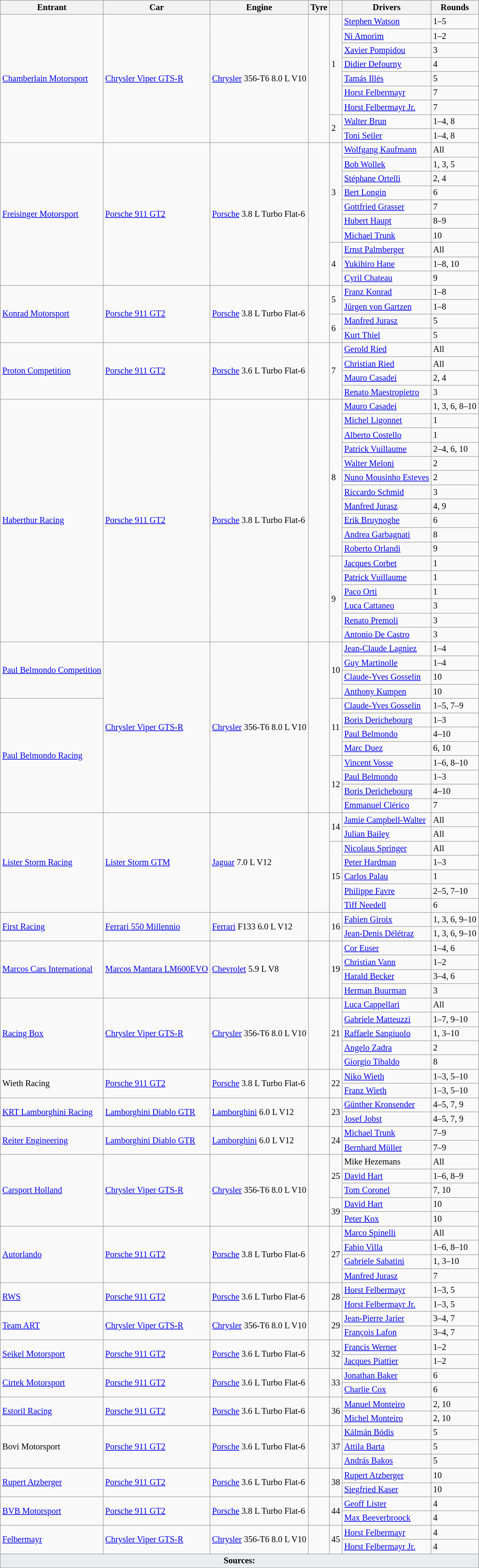<table class="wikitable" style="font-size: 85%">
<tr>
<th>Entrant</th>
<th>Car</th>
<th>Engine</th>
<th>Tyre</th>
<th></th>
<th>Drivers</th>
<th>Rounds</th>
</tr>
<tr>
<td rowspan=9> <a href='#'>Chamberlain Motorsport</a></td>
<td rowspan=9><a href='#'>Chrysler Viper GTS-R</a></td>
<td rowspan=9><a href='#'>Chrysler</a> 356-T6 8.0 L V10</td>
<td rowspan=9></td>
<td rowspan=7>1</td>
<td> <a href='#'>Stephen Watson</a></td>
<td>1–5</td>
</tr>
<tr>
<td> <a href='#'>Ni Amorim</a></td>
<td>1–2</td>
</tr>
<tr>
<td> <a href='#'>Xavier Pompidou</a></td>
<td>3</td>
</tr>
<tr>
<td> <a href='#'>Didier Defourny</a></td>
<td>4</td>
</tr>
<tr>
<td> <a href='#'>Tamás Illés</a></td>
<td>5</td>
</tr>
<tr>
<td> <a href='#'>Horst Felbermayr</a></td>
<td>7</td>
</tr>
<tr>
<td> <a href='#'>Horst Felbermayr Jr.</a></td>
<td>7</td>
</tr>
<tr>
<td rowspan=2>2</td>
<td> <a href='#'>Walter Brun</a></td>
<td>1–4, 8</td>
</tr>
<tr>
<td> <a href='#'>Toni Seiler</a></td>
<td>1–4, 8</td>
</tr>
<tr>
<td rowspan=10> <a href='#'>Freisinger Motorsport</a></td>
<td rowspan=10><a href='#'>Porsche 911 GT2</a></td>
<td rowspan=10><a href='#'>Porsche</a> 3.8 L Turbo Flat-6</td>
<td rowspan=10></td>
<td rowspan=7>3</td>
<td> <a href='#'>Wolfgang Kaufmann</a></td>
<td>All</td>
</tr>
<tr>
<td> <a href='#'>Bob Wollek</a></td>
<td>1, 3, 5</td>
</tr>
<tr>
<td> <a href='#'>Stéphane Ortelli</a></td>
<td>2, 4</td>
</tr>
<tr>
<td> <a href='#'>Bert Longin</a></td>
<td>6</td>
</tr>
<tr>
<td> <a href='#'>Gottfried Grasser</a></td>
<td>7</td>
</tr>
<tr>
<td> <a href='#'>Hubert Haupt</a></td>
<td>8–9</td>
</tr>
<tr>
<td> <a href='#'>Michael Trunk</a></td>
<td>10</td>
</tr>
<tr>
<td rowspan=3>4</td>
<td> <a href='#'>Ernst Palmberger</a></td>
<td>All</td>
</tr>
<tr>
<td> <a href='#'>Yukihiro Hane</a></td>
<td>1–8, 10</td>
</tr>
<tr>
<td> <a href='#'>Cyril Chateau</a></td>
<td>9</td>
</tr>
<tr>
<td rowspan=4> <a href='#'>Konrad Motorsport</a></td>
<td rowspan=4><a href='#'>Porsche 911 GT2</a></td>
<td rowspan=4><a href='#'>Porsche</a> 3.8 L Turbo Flat-6</td>
<td rowspan=4></td>
<td rowspan=2>5</td>
<td> <a href='#'>Franz Konrad</a></td>
<td>1–8</td>
</tr>
<tr>
<td> <a href='#'>Jürgen von Gartzen</a></td>
<td>1–8</td>
</tr>
<tr>
<td rowspan=2>6</td>
<td> <a href='#'>Manfred Jurasz</a></td>
<td>5</td>
</tr>
<tr>
<td> <a href='#'>Kurt Thiel</a></td>
<td>5</td>
</tr>
<tr>
<td rowspan=4> <a href='#'>Proton Competition</a></td>
<td rowspan=4><a href='#'>Porsche 911 GT2</a></td>
<td rowspan=4><a href='#'>Porsche</a> 3.6 L Turbo Flat-6</td>
<td rowspan=4></td>
<td rowspan=4>7</td>
<td> <a href='#'>Gerold Ried</a></td>
<td>All</td>
</tr>
<tr>
<td> <a href='#'>Christian Ried</a></td>
<td>All</td>
</tr>
<tr>
<td> <a href='#'>Mauro Casadei</a></td>
<td>2, 4</td>
</tr>
<tr>
<td> <a href='#'>Renato Maestropietro</a></td>
<td>3</td>
</tr>
<tr>
<td rowspan=17> <a href='#'>Haberthur Racing</a></td>
<td rowspan=17><a href='#'>Porsche 911 GT2</a></td>
<td rowspan=17><a href='#'>Porsche</a> 3.8 L Turbo Flat-6</td>
<td rowspan=17></td>
<td rowspan=11>8</td>
<td> <a href='#'>Mauro Casadei</a></td>
<td>1, 3, 6, 8–10</td>
</tr>
<tr>
<td> <a href='#'>Michel Ligonnet</a></td>
<td>1</td>
</tr>
<tr>
<td> <a href='#'>Alberto Costello</a></td>
<td>1</td>
</tr>
<tr>
<td> <a href='#'>Patrick Vuillaume</a></td>
<td>2–4, 6, 10</td>
</tr>
<tr>
<td> <a href='#'>Walter Meloni</a></td>
<td>2</td>
</tr>
<tr>
<td> <a href='#'>Nuno Mousinho Esteves</a></td>
<td>2</td>
</tr>
<tr>
<td> <a href='#'>Riccardo Schmid</a></td>
<td>3</td>
</tr>
<tr>
<td> <a href='#'>Manfred Jurasz</a></td>
<td>4, 9</td>
</tr>
<tr>
<td> <a href='#'>Erik Bruynoghe</a></td>
<td>6</td>
</tr>
<tr>
<td> <a href='#'>Andrea Garbagnati</a></td>
<td>8</td>
</tr>
<tr>
<td> <a href='#'>Roberto Orlandi</a></td>
<td>9</td>
</tr>
<tr>
<td rowspan=6>9</td>
<td> <a href='#'>Jacques Corbet</a></td>
<td>1</td>
</tr>
<tr>
<td> <a href='#'>Patrick Vuillaume</a></td>
<td>1</td>
</tr>
<tr>
<td> <a href='#'>Paco Orti</a></td>
<td>1</td>
</tr>
<tr>
<td> <a href='#'>Luca Cattaneo</a></td>
<td>3</td>
</tr>
<tr>
<td> <a href='#'>Renato Premoli</a></td>
<td>3</td>
</tr>
<tr>
<td> <a href='#'>Antonio De Castro</a></td>
<td>3</td>
</tr>
<tr>
<td rowspan=4> <a href='#'>Paul Belmondo Competition</a></td>
<td rowspan=12><a href='#'>Chrysler Viper GTS-R</a></td>
<td rowspan=12><a href='#'>Chrysler</a> 356-T6 8.0 L V10</td>
<td rowspan=12></td>
<td rowspan=4>10</td>
<td> <a href='#'>Jean-Claude Lagniez</a></td>
<td>1–4</td>
</tr>
<tr>
<td> <a href='#'>Guy Martinolle</a></td>
<td>1–4</td>
</tr>
<tr>
<td> <a href='#'>Claude-Yves Gosselin</a></td>
<td>10</td>
</tr>
<tr>
<td> <a href='#'>Anthony Kumpen</a></td>
<td>10</td>
</tr>
<tr>
<td rowspan=8> <a href='#'>Paul Belmondo Racing</a></td>
<td rowspan=4>11</td>
<td> <a href='#'>Claude-Yves Gosselin</a></td>
<td>1–5, 7–9</td>
</tr>
<tr>
<td> <a href='#'>Boris Derichebourg</a></td>
<td>1–3</td>
</tr>
<tr>
<td> <a href='#'>Paul Belmondo</a></td>
<td>4–10</td>
</tr>
<tr>
<td> <a href='#'>Marc Duez</a></td>
<td>6, 10</td>
</tr>
<tr>
<td rowspan=4>12</td>
<td> <a href='#'>Vincent Vosse</a></td>
<td>1–6, 8–10</td>
</tr>
<tr>
<td> <a href='#'>Paul Belmondo</a></td>
<td>1–3</td>
</tr>
<tr>
<td> <a href='#'>Boris Derichebourg</a></td>
<td>4–10</td>
</tr>
<tr>
<td> <a href='#'>Emmanuel Clérico</a></td>
<td>7</td>
</tr>
<tr>
<td rowspan=7> <a href='#'>Lister Storm Racing</a></td>
<td rowspan=7><a href='#'>Lister Storm GTM</a></td>
<td rowspan=7><a href='#'>Jaguar</a> 7.0 L V12</td>
<td rowspan=7></td>
<td rowspan=2>14</td>
<td> <a href='#'>Jamie Campbell-Walter</a></td>
<td>All</td>
</tr>
<tr>
<td> <a href='#'>Julian Bailey</a></td>
<td>All</td>
</tr>
<tr>
<td rowspan=5>15</td>
<td> <a href='#'>Nicolaus Springer</a></td>
<td>All</td>
</tr>
<tr>
<td> <a href='#'>Peter Hardman</a></td>
<td>1–3</td>
</tr>
<tr>
<td> <a href='#'>Carlos Palau</a></td>
<td>1</td>
</tr>
<tr>
<td> <a href='#'>Philippe Favre</a></td>
<td>2–5, 7–10</td>
</tr>
<tr>
<td> <a href='#'>Tiff Needell</a></td>
<td>6</td>
</tr>
<tr>
<td rowspan=2> <a href='#'>First Racing</a></td>
<td rowspan=2><a href='#'>Ferrari 550 Millennio</a></td>
<td rowspan=2><a href='#'>Ferrari</a> F133 6.0 L V12</td>
<td rowspan=2></td>
<td rowspan=2>16</td>
<td> <a href='#'>Fabien Giroix</a></td>
<td>1, 3, 6, 9–10</td>
</tr>
<tr>
<td> <a href='#'>Jean-Denis Délétraz</a></td>
<td>1, 3, 6, 9–10</td>
</tr>
<tr>
<td rowspan=4> <a href='#'>Marcos Cars International</a></td>
<td rowspan=4><a href='#'>Marcos Mantara LM600EVO</a></td>
<td rowspan=4><a href='#'>Chevrolet</a> 5.9 L V8</td>
<td rowspan=4></td>
<td rowspan=4>19</td>
<td> <a href='#'>Cor Euser</a></td>
<td>1–4, 6</td>
</tr>
<tr>
<td> <a href='#'>Christian Vann</a></td>
<td>1–2</td>
</tr>
<tr>
<td> <a href='#'>Harald Becker</a></td>
<td>3–4, 6</td>
</tr>
<tr>
<td> <a href='#'>Herman Buurman</a></td>
<td>3</td>
</tr>
<tr>
<td rowspan=5> <a href='#'>Racing Box</a></td>
<td rowspan=5><a href='#'>Chrysler Viper GTS-R</a></td>
<td rowspan=5><a href='#'>Chrysler</a> 356-T6 8.0 L V10</td>
<td rowspan=5></td>
<td rowspan=5>21</td>
<td> <a href='#'>Luca Cappellari</a></td>
<td>All</td>
</tr>
<tr>
<td> <a href='#'>Gabriele Matteuzzi</a></td>
<td>1–7, 9–10</td>
</tr>
<tr>
<td> <a href='#'>Raffaele Sangiuolo</a></td>
<td>1, 3–10</td>
</tr>
<tr>
<td> <a href='#'>Angelo Zadra</a></td>
<td>2</td>
</tr>
<tr>
<td> <a href='#'>Giorgio Tibaldo</a></td>
<td>8</td>
</tr>
<tr>
<td rowspan=2> Wieth Racing</td>
<td rowspan=2><a href='#'>Porsche 911 GT2</a></td>
<td rowspan=2><a href='#'>Porsche</a> 3.8 L Turbo Flat-6</td>
<td rowspan=2></td>
<td rowspan=2>22</td>
<td> <a href='#'>Niko Wieth</a></td>
<td>1–3, 5–10</td>
</tr>
<tr>
<td> <a href='#'>Franz Wieth</a></td>
<td>1–3, 5–10</td>
</tr>
<tr>
<td rowspan=2> <a href='#'>KRT Lamborghini Racing</a></td>
<td rowspan=2><a href='#'>Lamborghini Diablo GTR</a></td>
<td rowspan=2><a href='#'>Lamborghini</a> 6.0 L V12</td>
<td rowspan=2></td>
<td rowspan=2>23</td>
<td> <a href='#'>Günther Kronsender</a></td>
<td>4–5, 7, 9</td>
</tr>
<tr>
<td> <a href='#'>Josef Jobst</a></td>
<td>4–5, 7, 9</td>
</tr>
<tr>
<td rowspan=2> <a href='#'>Reiter Engineering</a></td>
<td rowspan=2><a href='#'>Lamborghini Diablo GTR</a></td>
<td rowspan=2><a href='#'>Lamborghini</a> 6.0 L V12</td>
<td rowspan=2></td>
<td rowspan=2>24</td>
<td> <a href='#'>Michael Trunk</a></td>
<td>7–9</td>
</tr>
<tr>
<td> <a href='#'>Bernhard Müller</a></td>
<td>7–9</td>
</tr>
<tr>
<td rowspan=5> <a href='#'>Carsport Holland</a></td>
<td rowspan=5><a href='#'>Chrysler Viper GTS-R</a></td>
<td rowspan=5><a href='#'>Chrysler</a> 356-T6 8.0 L V10</td>
<td rowspan=5></td>
<td rowspan=3>25</td>
<td> Mike Hezemans</td>
<td>All</td>
</tr>
<tr>
<td> <a href='#'>David Hart</a></td>
<td>1–6, 8–9</td>
</tr>
<tr>
<td> <a href='#'>Tom Coronel</a></td>
<td>7, 10</td>
</tr>
<tr>
<td rowspan=2>39</td>
<td> <a href='#'>David Hart</a></td>
<td>10</td>
</tr>
<tr>
<td> <a href='#'>Peter Kox</a></td>
<td>10</td>
</tr>
<tr>
<td rowspan=4> <a href='#'>Autorlando</a></td>
<td rowspan=4><a href='#'>Porsche 911 GT2</a></td>
<td rowspan=4><a href='#'>Porsche</a> 3.8 L Turbo Flat-6</td>
<td rowspan=4></td>
<td rowspan=4>27</td>
<td> <a href='#'>Marco Spinelli</a></td>
<td>All</td>
</tr>
<tr>
<td> <a href='#'>Fabio Villa</a></td>
<td>1–6, 8–10</td>
</tr>
<tr>
<td> <a href='#'>Gabriele Sabatini</a></td>
<td>1, 3–10</td>
</tr>
<tr>
<td> <a href='#'>Manfred Jurasz</a></td>
<td>7</td>
</tr>
<tr>
<td rowspan=2> <a href='#'>RWS</a></td>
<td rowspan=2><a href='#'>Porsche 911 GT2</a></td>
<td rowspan=2><a href='#'>Porsche</a> 3.6 L Turbo Flat-6</td>
<td rowspan=2></td>
<td rowspan=2>28</td>
<td> <a href='#'>Horst Felbermayr</a></td>
<td>1–3, 5</td>
</tr>
<tr>
<td> <a href='#'>Horst Felbermayr Jr.</a></td>
<td>1–3, 5</td>
</tr>
<tr>
<td rowspan=2> <a href='#'>Team ART</a></td>
<td rowspan=2><a href='#'>Chrysler Viper GTS-R</a></td>
<td rowspan=2><a href='#'>Chrysler</a> 356-T6 8.0 L V10</td>
<td rowspan=2></td>
<td rowspan=2>29</td>
<td> <a href='#'>Jean-Pierre Jarier</a></td>
<td>3–4, 7</td>
</tr>
<tr>
<td> <a href='#'>François Lafon</a></td>
<td>3–4, 7</td>
</tr>
<tr>
<td rowspan=2> <a href='#'>Seikel Motorsport</a></td>
<td rowspan=2><a href='#'>Porsche 911 GT2</a></td>
<td rowspan=2><a href='#'>Porsche</a> 3.6 L Turbo Flat-6</td>
<td rowspan=2></td>
<td rowspan=2>32</td>
<td> <a href='#'>Francis Werner</a></td>
<td>1–2</td>
</tr>
<tr>
<td> <a href='#'>Jacques Piattier</a></td>
<td>1–2</td>
</tr>
<tr>
<td rowspan=2> <a href='#'>Cirtek Motorsport</a></td>
<td rowspan=2><a href='#'>Porsche 911 GT2</a></td>
<td rowspan=2><a href='#'>Porsche</a> 3.6 L Turbo Flat-6</td>
<td rowspan=2></td>
<td rowspan=2>33</td>
<td> <a href='#'>Jonathan Baker</a></td>
<td>6</td>
</tr>
<tr>
<td> <a href='#'>Charlie Cox</a></td>
<td>6</td>
</tr>
<tr>
<td rowspan=2> <a href='#'>Estoril Racing</a></td>
<td rowspan=2><a href='#'>Porsche 911 GT2</a></td>
<td rowspan=2><a href='#'>Porsche</a> 3.6 L Turbo Flat-6</td>
<td rowspan=2></td>
<td rowspan=2>36</td>
<td> <a href='#'>Manuel Monteiro</a></td>
<td>2, 10</td>
</tr>
<tr>
<td> <a href='#'>Michel Monteiro</a></td>
<td>2, 10</td>
</tr>
<tr>
<td rowspan=3> Bovi Motorsport</td>
<td rowspan=3><a href='#'>Porsche 911 GT2</a></td>
<td rowspan=3><a href='#'>Porsche</a> 3.6 L Turbo Flat-6</td>
<td rowspan=3></td>
<td rowspan=3>37</td>
<td> <a href='#'>Kálmán Bódis</a></td>
<td>5</td>
</tr>
<tr>
<td> <a href='#'>Attila Barta</a></td>
<td>5</td>
</tr>
<tr>
<td> <a href='#'>András Bakos</a></td>
<td>5</td>
</tr>
<tr>
<td rowspan=2> <a href='#'>Rupert Atzberger</a></td>
<td rowspan=2><a href='#'>Porsche 911 GT2</a></td>
<td rowspan=2><a href='#'>Porsche</a> 3.6 L Turbo Flat-6</td>
<td rowspan=2></td>
<td rowspan=2>38</td>
<td> <a href='#'>Rupert Atzberger</a></td>
<td>10</td>
</tr>
<tr>
<td> <a href='#'>Siegfried Kaser</a></td>
<td>10</td>
</tr>
<tr>
<td rowspan=2> <a href='#'>BVB Motorsport</a></td>
<td rowspan=2><a href='#'>Porsche 911 GT2</a></td>
<td rowspan=2><a href='#'>Porsche</a> 3.8 L Turbo Flat-6</td>
<td rowspan=2></td>
<td rowspan=2>44</td>
<td> <a href='#'>Geoff Lister</a></td>
<td>4</td>
</tr>
<tr>
<td> <a href='#'>Max Beeverbroock</a></td>
<td>4</td>
</tr>
<tr>
<td rowspan=2> <a href='#'>Felbermayr</a></td>
<td rowspan=2><a href='#'>Chrysler Viper GTS-R</a></td>
<td rowspan=2><a href='#'>Chrysler</a> 356-T6 8.0 L V10</td>
<td rowspan=2></td>
<td rowspan=2>45</td>
<td> <a href='#'>Horst Felbermayr</a></td>
<td>4</td>
</tr>
<tr>
<td> <a href='#'>Horst Felbermayr Jr.</a></td>
<td>4</td>
</tr>
<tr class="sortbottom">
<td colspan="7" style="background-color:#EAECF0;text-align:center"><strong>Sources:</strong></td>
</tr>
</table>
